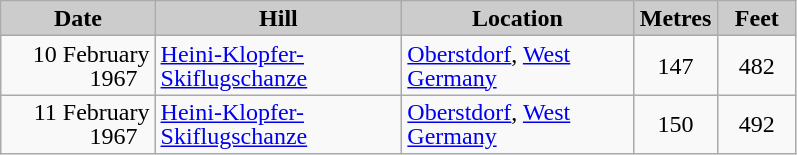<table class="wikitable sortable" style="text-align:left; line-height:16px; width:42%;">
<tr>
<th style="background-color: #ccc;" width="110">Date</th>
<th style="background-color: #ccc;" width="180">Hill</th>
<th style="background-color: #ccc;" width="175">Location</th>
<th style="background-color: #ccc;" width="50">Metres</th>
<th style="background-color: #ccc;" width="50">Feet</th>
</tr>
<tr>
<td align=right>10 February 1967  </td>
<td><a href='#'>Heini-Klopfer-Skiflugschanze</a></td>
<td><a href='#'>Oberstdorf</a>, <a href='#'>West Germany</a></td>
<td align=center>147</td>
<td align=center>482</td>
</tr>
<tr>
<td align=right>11 February 1967  </td>
<td><a href='#'>Heini-Klopfer-Skiflugschanze</a></td>
<td><a href='#'>Oberstdorf</a>, <a href='#'>West Germany</a></td>
<td align=center>150</td>
<td align=center>492</td>
</tr>
</table>
